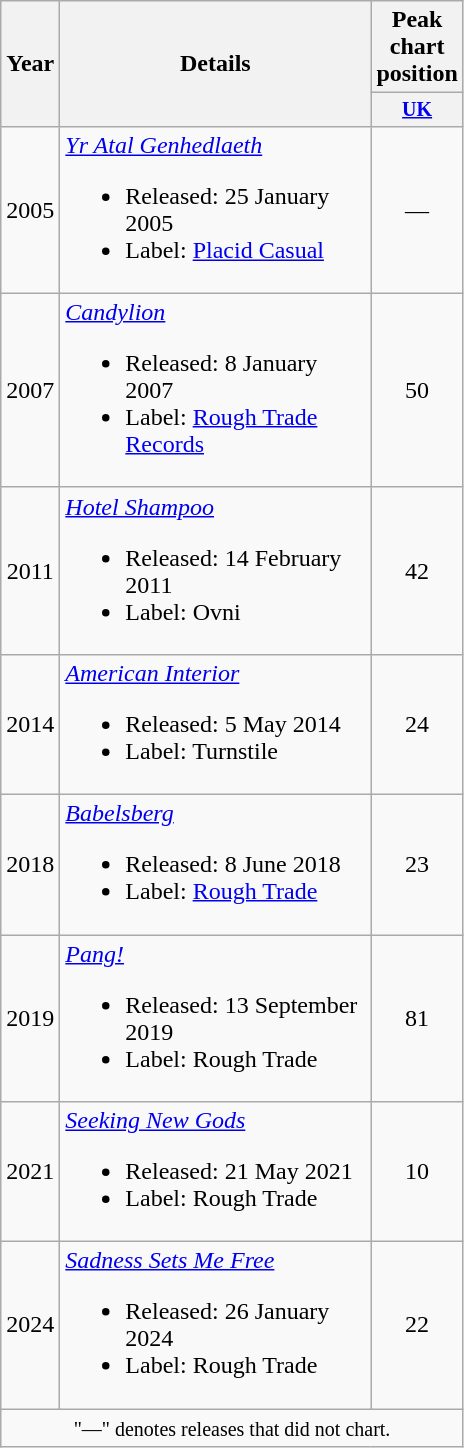<table class="wikitable" style="text-align:center">
<tr>
<th rowspan="2">Year</th>
<th rowspan="2" style="width:200px;">Details</th>
<th>Peak chart position</th>
</tr>
<tr style="font-size:smaller; line-height:1.2">
<th width="30"><a href='#'>UK</a><br></th>
</tr>
<tr>
<td>2005</td>
<td align="left"><em><a href='#'>Yr Atal Genhedlaeth</a></em><br><ul><li>Released: 25 January 2005</li><li>Label: <a href='#'>Placid Casual</a></li></ul></td>
<td>—</td>
</tr>
<tr>
<td>2007</td>
<td align="left"><em><a href='#'>Candylion</a></em><br><ul><li>Released: 8 January 2007</li><li>Label: <a href='#'>Rough Trade Records</a></li></ul></td>
<td>50</td>
</tr>
<tr>
<td>2011</td>
<td align="left"><em><a href='#'>Hotel Shampoo</a></em><br><ul><li>Released: 14 February 2011</li><li>Label: Ovni</li></ul></td>
<td>42</td>
</tr>
<tr>
<td>2014</td>
<td align="left"><em><a href='#'>American Interior</a></em><br><ul><li>Released: 5 May 2014</li><li>Label: Turnstile</li></ul></td>
<td>24</td>
</tr>
<tr>
<td>2018</td>
<td align="left"><em><a href='#'>Babelsberg</a></em><br><ul><li>Released: 8 June 2018</li><li>Label: <a href='#'>Rough Trade</a></li></ul></td>
<td>23</td>
</tr>
<tr>
<td>2019</td>
<td align="left"><em><a href='#'>Pang!</a></em><br><ul><li>Released: 13 September 2019</li><li>Label: Rough Trade</li></ul></td>
<td>81</td>
</tr>
<tr>
<td>2021</td>
<td align="left"><em><a href='#'>Seeking New Gods</a></em><br><ul><li>Released: 21 May 2021</li><li>Label: Rough Trade</li></ul></td>
<td>10</td>
</tr>
<tr>
<td>2024</td>
<td align="left"><em><a href='#'>Sadness Sets Me Free</a></em><br><ul><li>Released: 26 January 2024</li><li>Label: Rough Trade</li></ul></td>
<td>22</td>
</tr>
<tr>
<td colspan="8"><small> "—" denotes releases that did not chart.</small></td>
</tr>
</table>
